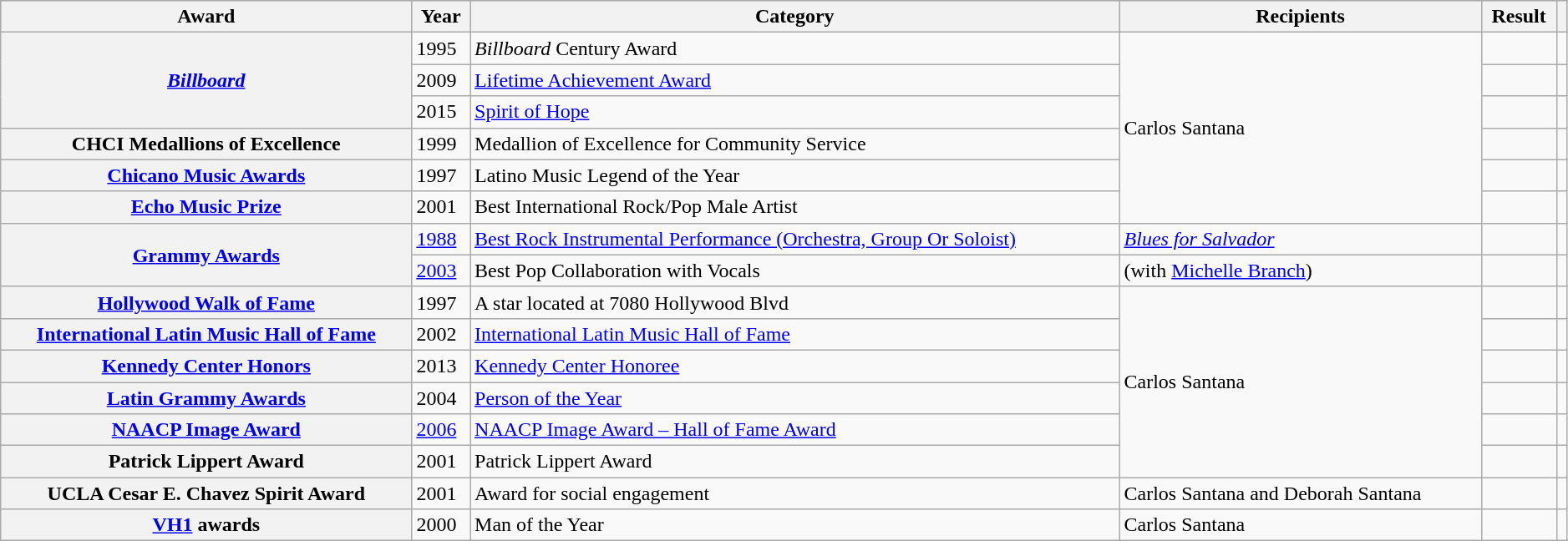<table class="wikitable sortable plainrowheaders" style="width: 99%;">
<tr style="background:#ccc; text-align:center;">
<th scope="col">Award</th>
<th scope="col">Year</th>
<th scope="col">Category</th>
<th scope="col">Recipients</th>
<th scope="col">Result</th>
<th scope="col" class="unsortable"></th>
</tr>
<tr>
<th scope="row" rowspan="3"><em><a href='#'>Billboard</a></em></th>
<td>1995</td>
<td><em>Billboard</em> Century Award</td>
<td rowspan="6">Carlos Santana</td>
<td></td>
<td style="text-align:center;"></td>
</tr>
<tr>
<td>2009</td>
<td><a href='#'>Lifetime Achievement Award</a></td>
<td></td>
<td style="text-align:center;"></td>
</tr>
<tr>
<td>2015</td>
<td><a href='#'>Spirit of Hope</a></td>
<td></td>
<td style="text-align:center;"></td>
</tr>
<tr>
<th scope="row">CHCI Medallions of Excellence</th>
<td>1999</td>
<td>Medallion of Excellence for Community Service</td>
<td></td>
<td style="text-align:center;"></td>
</tr>
<tr>
<th scope="row"><a href='#'>Chicano Music Awards</a></th>
<td>1997</td>
<td>Latino Music Legend of the Year</td>
<td></td>
<td style="text-align:center;"></td>
</tr>
<tr>
<th scope="row"><a href='#'>Echo Music Prize</a></th>
<td>2001</td>
<td>Best International Rock/Pop Male Artist</td>
<td></td>
<td style="text-align:center;"></td>
</tr>
<tr>
<th scope="row" rowspan="2"><a href='#'>Grammy Awards</a></th>
<td><a href='#'>1988</a></td>
<td><a href='#'>Best Rock Instrumental Performance (Orchestra, Group Or Soloist)</a></td>
<td><em><a href='#'>Blues for Salvador</a></em></td>
<td></td>
<td style="text-align:center;"></td>
</tr>
<tr>
<td><a href='#'>2003</a></td>
<td>Best Pop Collaboration with Vocals</td>
<td> (with <a href='#'>Michelle Branch</a>)</td>
<td></td>
<td style="text-align:center;"></td>
</tr>
<tr>
<th scope="row"><a href='#'>Hollywood Walk of Fame</a></th>
<td>1997</td>
<td>A star located at 7080 Hollywood Blvd</td>
<td rowspan="6">Carlos Santana</td>
<td></td>
<td style="text-align:center;"></td>
</tr>
<tr>
<th scope="row"><a href='#'>International Latin Music Hall of Fame</a></th>
<td>2002</td>
<td><a href='#'>International Latin Music Hall of Fame</a></td>
<td></td>
<td style="text-align:center;"></td>
</tr>
<tr>
<th scope="row"><a href='#'>Kennedy Center Honors</a></th>
<td>2013</td>
<td><a href='#'>Kennedy Center Honoree</a></td>
<td></td>
<td style="text-align:center;"></td>
</tr>
<tr>
<th scope="row"><a href='#'>Latin Grammy Awards</a></th>
<td>2004</td>
<td><a href='#'>Person of the Year</a></td>
<td></td>
<td style="text-align:center;"></td>
</tr>
<tr>
<th scope="row"><a href='#'>NAACP Image Award</a></th>
<td><a href='#'>2006</a></td>
<td><a href='#'>NAACP Image Award – Hall of Fame Award</a></td>
<td></td>
<td style="text-align:center;"></td>
</tr>
<tr>
<th scope="row">Patrick Lippert Award</th>
<td>2001</td>
<td>Patrick Lippert Award</td>
<td></td>
<td style="text-align:center;"></td>
</tr>
<tr>
<th scope="row">UCLA Cesar E. Chavez Spirit Award</th>
<td>2001</td>
<td>Award for social engagement</td>
<td>Carlos Santana and Deborah Santana</td>
<td></td>
<td style="text-align:center;"></td>
</tr>
<tr>
<th scope="row"><a href='#'>VH1</a> awards</th>
<td>2000</td>
<td>Man of the Year</td>
<td>Carlos Santana</td>
<td></td>
<td style="text-align:center;"></td>
</tr>
</table>
